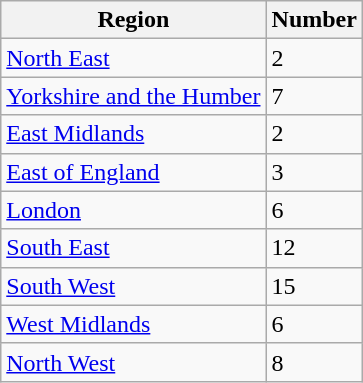<table class="wikitable">
<tr>
<th>Region</th>
<th>Number</th>
</tr>
<tr>
<td><a href='#'>North East</a></td>
<td>2</td>
</tr>
<tr>
<td><a href='#'>Yorkshire and the Humber</a></td>
<td>7</td>
</tr>
<tr>
<td><a href='#'>East Midlands</a></td>
<td>2</td>
</tr>
<tr>
<td><a href='#'>East of England</a></td>
<td>3</td>
</tr>
<tr>
<td><a href='#'>London</a></td>
<td>6</td>
</tr>
<tr>
<td><a href='#'>South East</a></td>
<td>12</td>
</tr>
<tr>
<td><a href='#'>South West</a></td>
<td>15</td>
</tr>
<tr>
<td><a href='#'>West Midlands</a></td>
<td>6</td>
</tr>
<tr>
<td><a href='#'>North West</a></td>
<td>8</td>
</tr>
</table>
